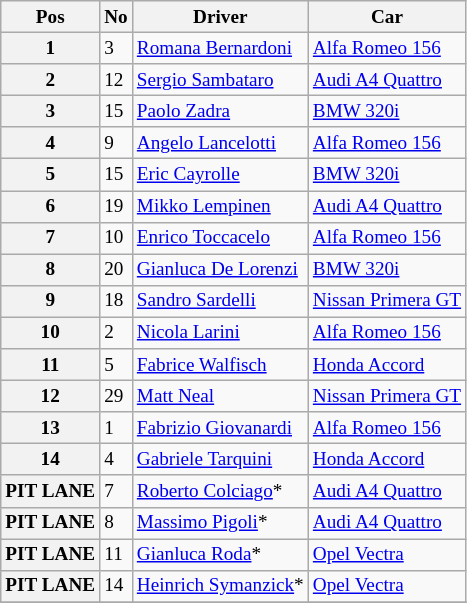<table class="wikitable" style="font-size: 80%;">
<tr>
<th>Pos</th>
<th>No</th>
<th>Driver</th>
<th>Car</th>
</tr>
<tr>
<th>1</th>
<td>3</td>
<td> <a href='#'>Romana Bernardoni</a></td>
<td><a href='#'>Alfa Romeo 156</a></td>
</tr>
<tr>
<th>2</th>
<td>12</td>
<td> <a href='#'>Sergio Sambataro</a></td>
<td><a href='#'>Audi A4 Quattro</a></td>
</tr>
<tr>
<th>3</th>
<td>15</td>
<td> <a href='#'>Paolo Zadra</a></td>
<td><a href='#'>BMW 320i</a></td>
</tr>
<tr>
<th>4</th>
<td>9</td>
<td> <a href='#'>Angelo Lancelotti</a></td>
<td><a href='#'>Alfa Romeo 156</a></td>
</tr>
<tr>
<th>5</th>
<td>15</td>
<td> <a href='#'>Eric Cayrolle</a></td>
<td><a href='#'>BMW 320i</a></td>
</tr>
<tr>
<th>6</th>
<td>19</td>
<td> <a href='#'>Mikko Lempinen</a></td>
<td><a href='#'>Audi A4 Quattro</a></td>
</tr>
<tr>
<th>7</th>
<td>10</td>
<td> <a href='#'>Enrico Toccacelo</a></td>
<td><a href='#'>Alfa Romeo 156</a></td>
</tr>
<tr>
<th>8</th>
<td>20</td>
<td> <a href='#'>Gianluca De Lorenzi</a></td>
<td><a href='#'>BMW 320i</a></td>
</tr>
<tr>
<th>9</th>
<td>18</td>
<td> <a href='#'>Sandro Sardelli</a></td>
<td><a href='#'>Nissan Primera GT</a></td>
</tr>
<tr>
<th>10</th>
<td>2</td>
<td> <a href='#'>Nicola Larini</a></td>
<td><a href='#'>Alfa Romeo 156</a></td>
</tr>
<tr>
<th>11</th>
<td>5</td>
<td> <a href='#'>Fabrice Walfisch</a></td>
<td><a href='#'>Honda Accord</a></td>
</tr>
<tr>
<th>12</th>
<td>29</td>
<td> <a href='#'>Matt Neal</a></td>
<td><a href='#'>Nissan Primera GT</a></td>
</tr>
<tr>
<th>13</th>
<td>1</td>
<td> <a href='#'>Fabrizio Giovanardi</a></td>
<td><a href='#'>Alfa Romeo 156</a></td>
</tr>
<tr>
<th>14</th>
<td>4</td>
<td> <a href='#'>Gabriele Tarquini</a></td>
<td><a href='#'>Honda Accord</a></td>
</tr>
<tr>
<th>PIT LANE</th>
<td>7</td>
<td> <a href='#'>Roberto Colciago</a>*</td>
<td><a href='#'>Audi A4 Quattro</a></td>
</tr>
<tr>
<th>PIT LANE</th>
<td>8</td>
<td> <a href='#'>Massimo Pigoli</a>*</td>
<td><a href='#'>Audi A4 Quattro</a></td>
</tr>
<tr>
<th>PIT LANE</th>
<td>11</td>
<td> <a href='#'>Gianluca Roda</a>*</td>
<td><a href='#'>Opel Vectra</a></td>
</tr>
<tr>
<th>PIT LANE</th>
<td>14</td>
<td> <a href='#'>Heinrich Symanzick</a>*</td>
<td><a href='#'>Opel Vectra</a></td>
</tr>
<tr>
</tr>
</table>
